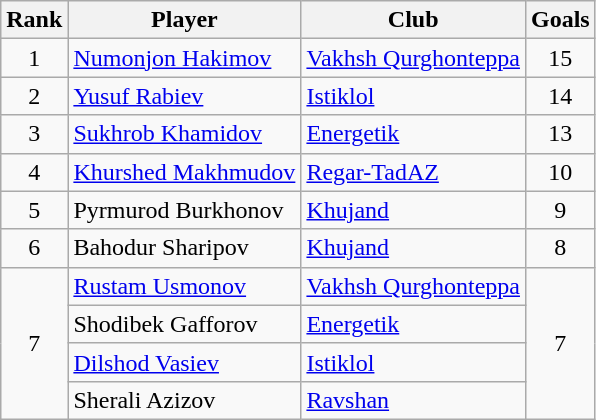<table class="wikitable" style="text-align:center">
<tr>
<th>Rank</th>
<th>Player</th>
<th>Club</th>
<th>Goals</th>
</tr>
<tr>
<td rowspan="1">1</td>
<td align="left"> <a href='#'>Numonjon Hakimov</a></td>
<td align="left"><a href='#'>Vakhsh Qurghonteppa</a></td>
<td rowspan="1">15</td>
</tr>
<tr>
<td rowspan="1">2</td>
<td align="left"> <a href='#'>Yusuf Rabiev</a></td>
<td align="left"><a href='#'>Istiklol</a></td>
<td rowspan="1">14</td>
</tr>
<tr>
<td rowspan="1">3</td>
<td align="left"> <a href='#'>Sukhrob Khamidov</a></td>
<td align="left"><a href='#'>Energetik</a></td>
<td rowspan="1">13</td>
</tr>
<tr>
<td rowspan="1">4</td>
<td align="left"> <a href='#'>Khurshed Makhmudov</a></td>
<td align="left"><a href='#'>Regar-TadAZ</a></td>
<td rowspan="1">10</td>
</tr>
<tr>
<td rowspan="1">5</td>
<td align="left"> Pyrmurod Burkhonov</td>
<td align="left"><a href='#'>Khujand</a></td>
<td rowspan="1">9</td>
</tr>
<tr>
<td rowspan="1">6</td>
<td align="left"> Bahodur Sharipov</td>
<td align="left"><a href='#'>Khujand</a></td>
<td rowspan="1">8</td>
</tr>
<tr>
<td rowspan="4">7</td>
<td align="left"> <a href='#'>Rustam Usmonov</a></td>
<td align="left"><a href='#'>Vakhsh Qurghonteppa</a></td>
<td rowspan="4">7</td>
</tr>
<tr>
<td align="left"> Shodibek Gafforov</td>
<td align="left"><a href='#'>Energetik</a></td>
</tr>
<tr>
<td align="left"> <a href='#'>Dilshod Vasiev</a></td>
<td align="left"><a href='#'>Istiklol</a></td>
</tr>
<tr>
<td align="left"> Sherali Azizov</td>
<td align="left"><a href='#'>Ravshan</a></td>
</tr>
</table>
